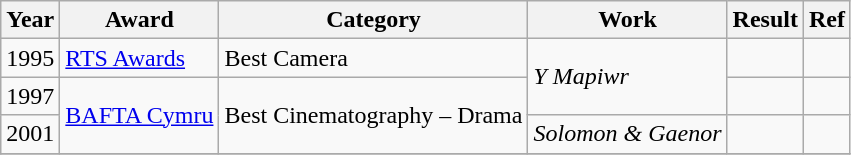<table class="wikitable plainrowheaders">
<tr>
<th>Year</th>
<th>Award</th>
<th>Category</th>
<th>Work</th>
<th>Result</th>
<th>Ref</th>
</tr>
<tr>
<td>1995</td>
<td><a href='#'>RTS Awards</a></td>
<td>Best Camera</td>
<td rowspan="2"><em>Y Mapiwr</em></td>
<td></td>
<td></td>
</tr>
<tr>
<td>1997</td>
<td rowspan="2"><a href='#'>BAFTA Cymru</a></td>
<td rowspan="2">Best Cinematography – Drama</td>
<td></td>
<td></td>
</tr>
<tr>
<td>2001</td>
<td><em>Solomon & Gaenor</em></td>
<td></td>
<td></td>
</tr>
<tr>
</tr>
</table>
